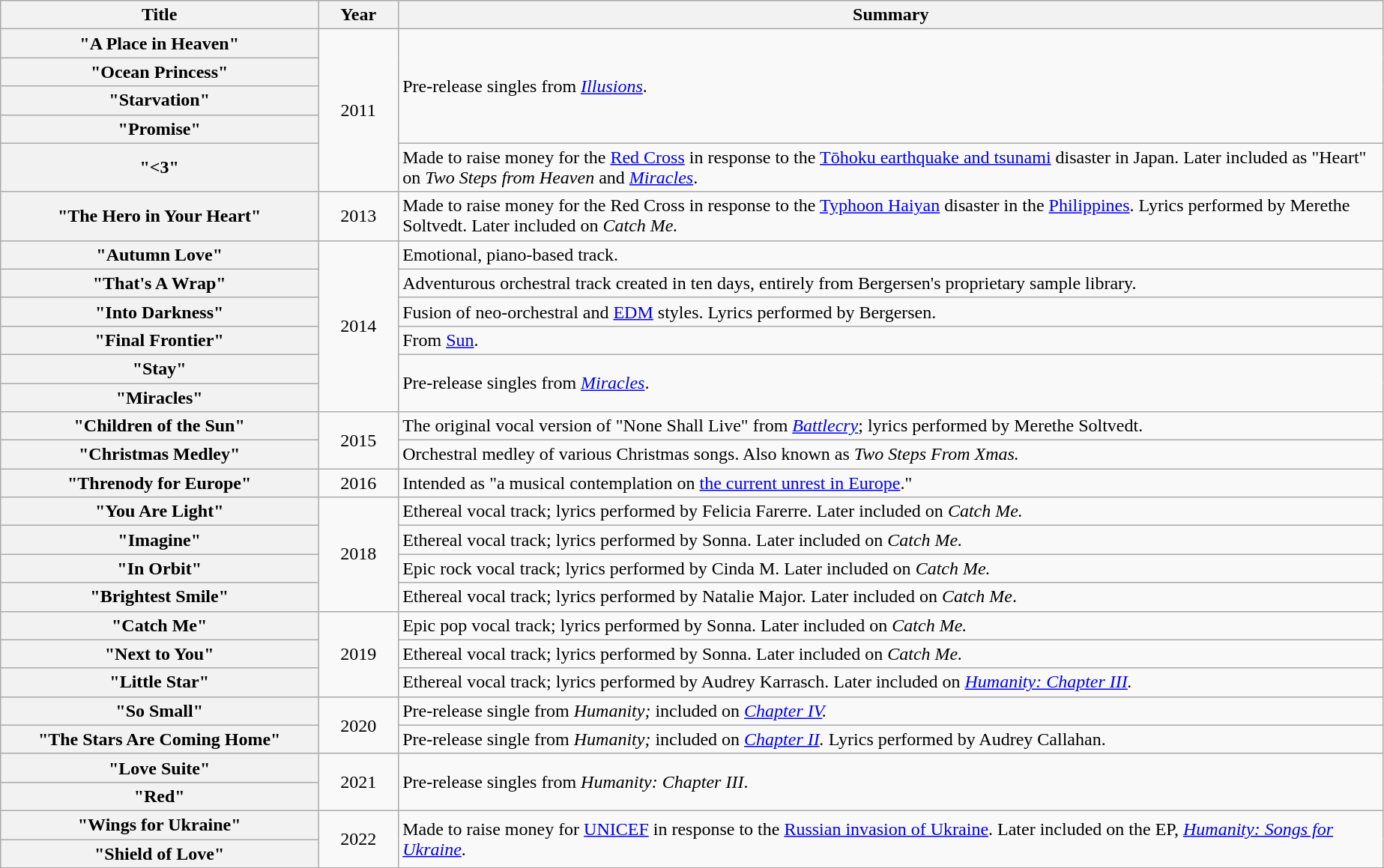<table class="wikitable plainrowheaders" id="singlestable" style="text-align:center;">
<tr>
<th scope="col" style="width:17.2em;">Title</th>
<th scope="col" style="width:4em;">Year</th>
<th scope="col" style="width:54.3em;">Summary</th>
</tr>
<tr>
<th scope="row">"A Place in Heaven"</th>
<td rowspan="5">2011</td>
<td rowspan="4" style="text-align:left;">Pre-release singles from <em><a href='#'>Illusions</a></em>.</td>
</tr>
<tr>
<th scope="row">"Ocean Princess"</th>
</tr>
<tr>
<th scope="row">"Starvation"</th>
</tr>
<tr>
<th scope="row">"Promise"</th>
</tr>
<tr>
<th scope="row">"<3"</th>
<td style="text-align:left;">Made to raise money for the <a href='#'>Red Cross</a> in response to the <a href='#'>Tōhoku earthquake and tsunami</a> disaster in Japan. Later included as "Heart" on <em>Two Steps from Heaven</em> and <em><a href='#'>Miracles</a></em>.</td>
</tr>
<tr>
<th scope="row">"The Hero in Your Heart"</th>
<td>2013</td>
<td style="text-align:left;">Made to raise money for the Red Cross in response to the <a href='#'>Typhoon Haiyan</a> disaster in the <a href='#'>Philippines</a>. Lyrics performed by Merethe Soltvedt. Later included on <em>Catch Me.</em></td>
</tr>
<tr>
<th scope="row">"Autumn Love"</th>
<td rowspan="6">2014</td>
<td style="text-align:left;">Emotional, piano-based track.</td>
</tr>
<tr>
<th scope="row">"That's A Wrap"</th>
<td style="text-align:left;">Adventurous orchestral track created in ten days, entirely from Bergersen's proprietary sample library.</td>
</tr>
<tr>
<th scope="row">"Into Darkness"</th>
<td style="text-align:left;">Fusion of neo-orchestral and <a href='#'>EDM</a> styles. Lyrics performed by Bergersen.</td>
</tr>
<tr>
<th scope="row">"Final Frontier"</th>
<td style="text-align:left;">From <a href='#'>Sun</a>.</td>
</tr>
<tr>
<th scope="row">"Stay"</th>
<td rowspan="2" style="text-align:left;">Pre-release singles from <a href='#'><em>Miracles</em></a>.</td>
</tr>
<tr>
<th scope="row">"Miracles"</th>
</tr>
<tr>
<th scope="row">"Children of the Sun"</th>
<td rowspan="2">2015</td>
<td style="text-align:left;">The original vocal version of "None Shall Live" from <a href='#'><em>Battlecry</em></a>; lyrics performed by Merethe Soltvedt.</td>
</tr>
<tr>
<th scope="row">"Christmas Medley"</th>
<td style="text-align:left;">Orchestral medley of various Christmas songs. Also known as <em>Two Steps From Xmas.</em></td>
</tr>
<tr>
<th scope="row">"Threnody for Europe"</th>
<td>2016</td>
<td style="text-align:left;">Intended as "a musical contemplation on <a href='#'>the current unrest in Europe</a>."</td>
</tr>
<tr>
<th scope="row">"You Are Light"</th>
<td rowspan="4">2018</td>
<td style="text-align:left;">Ethereal vocal track; lyrics performed by Felicia Farerre. Later included on <em>Catch Me.</em></td>
</tr>
<tr>
<th scope="row">"Imagine"</th>
<td style="text-align:left;">Ethereal vocal track; lyrics performed by Sonna. Later included on <em>Catch Me.</em></td>
</tr>
<tr>
<th scope="row">"In Orbit"</th>
<td style="text-align:left;">Epic rock vocal track; lyrics performed by Cinda M. Later included on <em>Catch Me.</em></td>
</tr>
<tr>
<th scope="row">"Brightest Smile"</th>
<td style="text-align:left;">Ethereal vocal track; lyrics performed by Natalie Major. Later included on <em>Catch Me</em>.</td>
</tr>
<tr>
<th scope="row">"Catch Me"</th>
<td rowspan="3">2019</td>
<td style="text-align:left;">Epic pop vocal track; lyrics performed by Sonna. Later included on <em>Catch Me.</em></td>
</tr>
<tr>
<th scope="row">"Next to You"</th>
<td style="text-align:left;">Ethereal vocal track; lyrics performed by Sonna. Later included on <em>Catch Me.</em></td>
</tr>
<tr>
<th scope="row">"Little Star"</th>
<td style="text-align:left;">Ethereal vocal track; lyrics performed by Audrey Karrasch. Later included on <em><a href='#'>Humanity: Chapter III</a>.</em></td>
</tr>
<tr>
<th scope="row">"So Small"</th>
<td rowspan="2">2020</td>
<td style="text-align:left;">Pre-release single from <em>Humanity;</em> included on <em><a href='#'>Chapter IV</a>.</em></td>
</tr>
<tr>
<th scope="row">"The Stars Are Coming Home"</th>
<td style="text-align:left;">Pre-release single from <em>Humanity;</em> included on <em><a href='#'>Chapter II</a>.</em> Lyrics performed by Audrey Callahan.</td>
</tr>
<tr>
<th scope="row">"Love Suite"</th>
<td rowspan="2">2021</td>
<td rowspan="2" style="text-align:left;">Pre-release singles from <em>Humanity: Chapter III</em>.</td>
</tr>
<tr>
<th scope="row">"Red"</th>
</tr>
<tr>
<th scope="row">"Wings for Ukraine"</th>
<td rowspan="2">2022</td>
<td rowspan="2" style="text-align:left;">Made to raise money for <a href='#'>UNICEF</a> in response to the <a href='#'>Russian invasion of Ukraine</a>. Later included on the EP, <em><a href='#'>Humanity: Songs for Ukraine</a></em>.</td>
</tr>
<tr>
<th scope="row">"Shield of Love"</th>
</tr>
</table>
